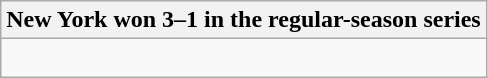<table class="wikitable collapsible collapsed">
<tr>
<th>New York won 3–1 in the regular-season series</th>
</tr>
<tr>
<td><br>


</td>
</tr>
</table>
